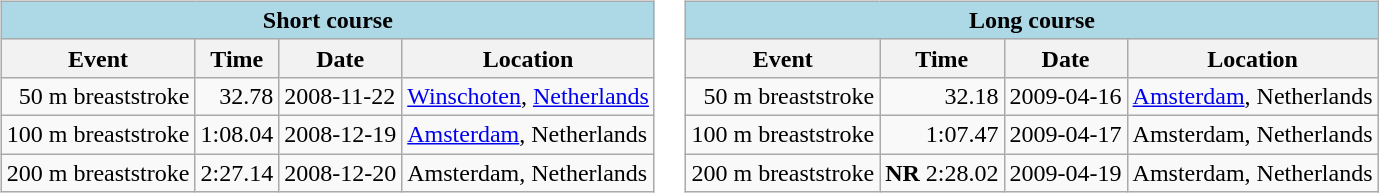<table>
<tr>
<td valign=top align=left><br><table class="wikitable" |>
<tr>
<th colspan="4" style="background: #add8e6;">Short course</th>
</tr>
<tr>
<th>Event</th>
<th>Time</th>
<th>Date</th>
<th>Location</th>
</tr>
<tr>
<td align=right>50 m breaststroke</td>
<td align=right>32.78</td>
<td>2008-11-22</td>
<td><a href='#'>Winschoten</a>, <a href='#'>Netherlands</a></td>
</tr>
<tr>
<td>100 m breaststroke</td>
<td>1:08.04</td>
<td>2008-12-19</td>
<td><a href='#'>Amsterdam</a>, Netherlands</td>
</tr>
<tr>
<td>200 m breaststroke</td>
<td>2:27.14</td>
<td>2008-12-20</td>
<td>Amsterdam, Netherlands</td>
</tr>
</table>
</td>
<td valign=top align=left><br><table class="wikitable" |>
<tr>
<th colspan="4" style="background: #add8e6;">Long course</th>
</tr>
<tr>
<th>Event</th>
<th>Time</th>
<th>Date</th>
<th>Location</th>
</tr>
<tr>
<td align=right>50 m breaststroke</td>
<td align=right>32.18</td>
<td>2009-04-16</td>
<td><a href='#'>Amsterdam</a>, Netherlands</td>
</tr>
<tr>
<td>100 m breaststroke</td>
<td align=right>1:07.47</td>
<td>2009-04-17</td>
<td>Amsterdam, Netherlands</td>
</tr>
<tr>
<td>200 m breaststroke</td>
<td><strong>NR</strong> 2:28.02</td>
<td>2009-04-19</td>
<td>Amsterdam, Netherlands</td>
</tr>
</table>
</td>
</tr>
</table>
